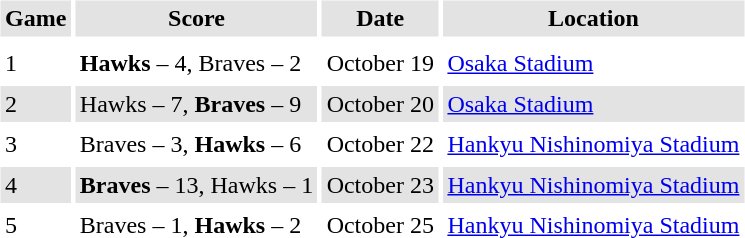<table border="0" cellspacing="3" cellpadding="3">
<tr style="background: #e3e3e3;">
<th>Game</th>
<th>Score</th>
<th>Date</th>
<th>Location</th>
</tr>
<tr style="background: #e3e3e3;">
</tr>
<tr>
<td>1</td>
<td><strong>Hawks</strong> – 4, Braves – 2</td>
<td>October 19</td>
<td><a href='#'>Osaka Stadium</a></td>
</tr>
<tr style="background: #e3e3e3;">
<td>2</td>
<td>Hawks – 7, <strong>Braves</strong> – 9</td>
<td>October 20</td>
<td><a href='#'>Osaka Stadium</a></td>
</tr>
<tr>
<td>3</td>
<td>Braves – 3, <strong>Hawks</strong> – 6</td>
<td>October 22</td>
<td><a href='#'>Hankyu Nishinomiya Stadium</a></td>
</tr>
<tr style="background: #e3e3e3;">
<td>4</td>
<td><strong>Braves</strong> – 13, Hawks – 1</td>
<td>October 23</td>
<td><a href='#'>Hankyu Nishinomiya Stadium</a></td>
</tr>
<tr>
<td>5</td>
<td>Braves – 1, <strong>Hawks</strong> – 2</td>
<td>October 25</td>
<td><a href='#'>Hankyu Nishinomiya Stadium</a></td>
</tr>
</table>
